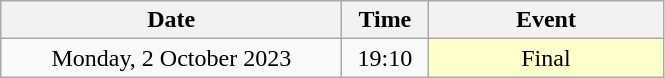<table class = "wikitable" style="text-align:center;">
<tr>
<th width=220>Date</th>
<th width=50>Time</th>
<th width=150>Event</th>
</tr>
<tr>
<td>Monday, 2 October 2023</td>
<td>19:10</td>
<td bgcolor=ffffcc>Final</td>
</tr>
</table>
